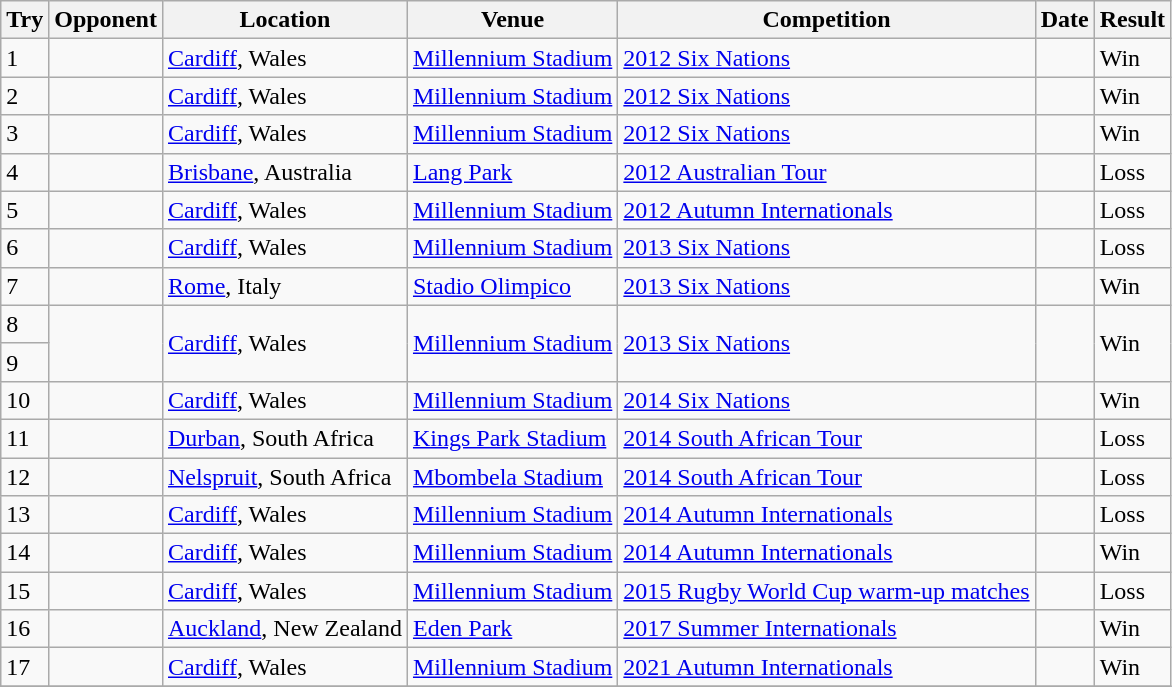<table class="wikitable sortable">
<tr>
<th>Try</th>
<th>Opponent</th>
<th>Location</th>
<th>Venue</th>
<th>Competition</th>
<th>Date</th>
<th>Result</th>
</tr>
<tr>
<td>1</td>
<td></td>
<td><a href='#'>Cardiff</a>, Wales</td>
<td><a href='#'>Millennium Stadium</a></td>
<td><a href='#'>2012 Six Nations</a></td>
<td></td>
<td>Win</td>
</tr>
<tr>
<td>2</td>
<td></td>
<td><a href='#'>Cardiff</a>, Wales</td>
<td><a href='#'>Millennium Stadium</a></td>
<td><a href='#'>2012 Six Nations</a></td>
<td></td>
<td>Win</td>
</tr>
<tr>
<td>3</td>
<td></td>
<td><a href='#'>Cardiff</a>, Wales</td>
<td><a href='#'>Millennium Stadium</a></td>
<td><a href='#'>2012 Six Nations</a></td>
<td></td>
<td>Win</td>
</tr>
<tr>
<td>4</td>
<td></td>
<td><a href='#'>Brisbane</a>, Australia</td>
<td><a href='#'>Lang Park</a></td>
<td><a href='#'>2012 Australian Tour</a></td>
<td></td>
<td>Loss</td>
</tr>
<tr>
<td>5</td>
<td></td>
<td><a href='#'>Cardiff</a>, Wales</td>
<td><a href='#'>Millennium Stadium</a></td>
<td><a href='#'>2012 Autumn Internationals</a></td>
<td></td>
<td>Loss</td>
</tr>
<tr>
<td>6</td>
<td></td>
<td><a href='#'>Cardiff</a>, Wales</td>
<td><a href='#'>Millennium Stadium</a></td>
<td><a href='#'>2013 Six Nations</a></td>
<td></td>
<td>Loss</td>
</tr>
<tr>
<td>7</td>
<td></td>
<td><a href='#'>Rome</a>, Italy</td>
<td><a href='#'>Stadio Olimpico</a></td>
<td><a href='#'>2013 Six Nations</a></td>
<td></td>
<td>Win</td>
</tr>
<tr>
<td>8</td>
<td rowspan=2></td>
<td rowspan=2><a href='#'>Cardiff</a>, Wales</td>
<td rowspan=2><a href='#'>Millennium Stadium</a></td>
<td rowspan=2><a href='#'>2013 Six Nations</a></td>
<td rowspan=2></td>
<td rowspan=2>Win</td>
</tr>
<tr>
<td>9</td>
</tr>
<tr>
<td>10</td>
<td></td>
<td><a href='#'>Cardiff</a>, Wales</td>
<td><a href='#'>Millennium Stadium</a></td>
<td><a href='#'>2014 Six Nations</a></td>
<td></td>
<td>Win</td>
</tr>
<tr>
<td>11</td>
<td></td>
<td><a href='#'>Durban</a>, South Africa</td>
<td><a href='#'>Kings Park Stadium</a></td>
<td><a href='#'>2014 South African Tour</a></td>
<td></td>
<td>Loss</td>
</tr>
<tr>
<td>12</td>
<td></td>
<td><a href='#'>Nelspruit</a>, South Africa</td>
<td><a href='#'>Mbombela Stadium</a></td>
<td><a href='#'>2014 South African Tour</a></td>
<td></td>
<td>Loss</td>
</tr>
<tr>
<td>13</td>
<td></td>
<td><a href='#'>Cardiff</a>, Wales</td>
<td><a href='#'>Millennium Stadium</a></td>
<td><a href='#'>2014 Autumn Internationals</a></td>
<td></td>
<td>Loss</td>
</tr>
<tr>
<td>14</td>
<td></td>
<td><a href='#'>Cardiff</a>, Wales</td>
<td><a href='#'>Millennium Stadium</a></td>
<td><a href='#'>2014 Autumn Internationals</a></td>
<td></td>
<td>Win</td>
</tr>
<tr>
<td>15</td>
<td></td>
<td><a href='#'>Cardiff</a>, Wales</td>
<td><a href='#'>Millennium Stadium</a></td>
<td><a href='#'>2015 Rugby World Cup warm-up matches</a></td>
<td></td>
<td>Loss</td>
</tr>
<tr>
<td>16</td>
<td></td>
<td><a href='#'>Auckland</a>, New Zealand</td>
<td><a href='#'>Eden Park</a></td>
<td><a href='#'>2017 Summer Internationals</a></td>
<td></td>
<td>Win</td>
</tr>
<tr>
<td>17</td>
<td></td>
<td><a href='#'>Cardiff</a>, Wales</td>
<td><a href='#'>Millennium Stadium</a></td>
<td><a href='#'>2021 Autumn Internationals</a></td>
<td></td>
<td>Win</td>
</tr>
<tr>
</tr>
</table>
